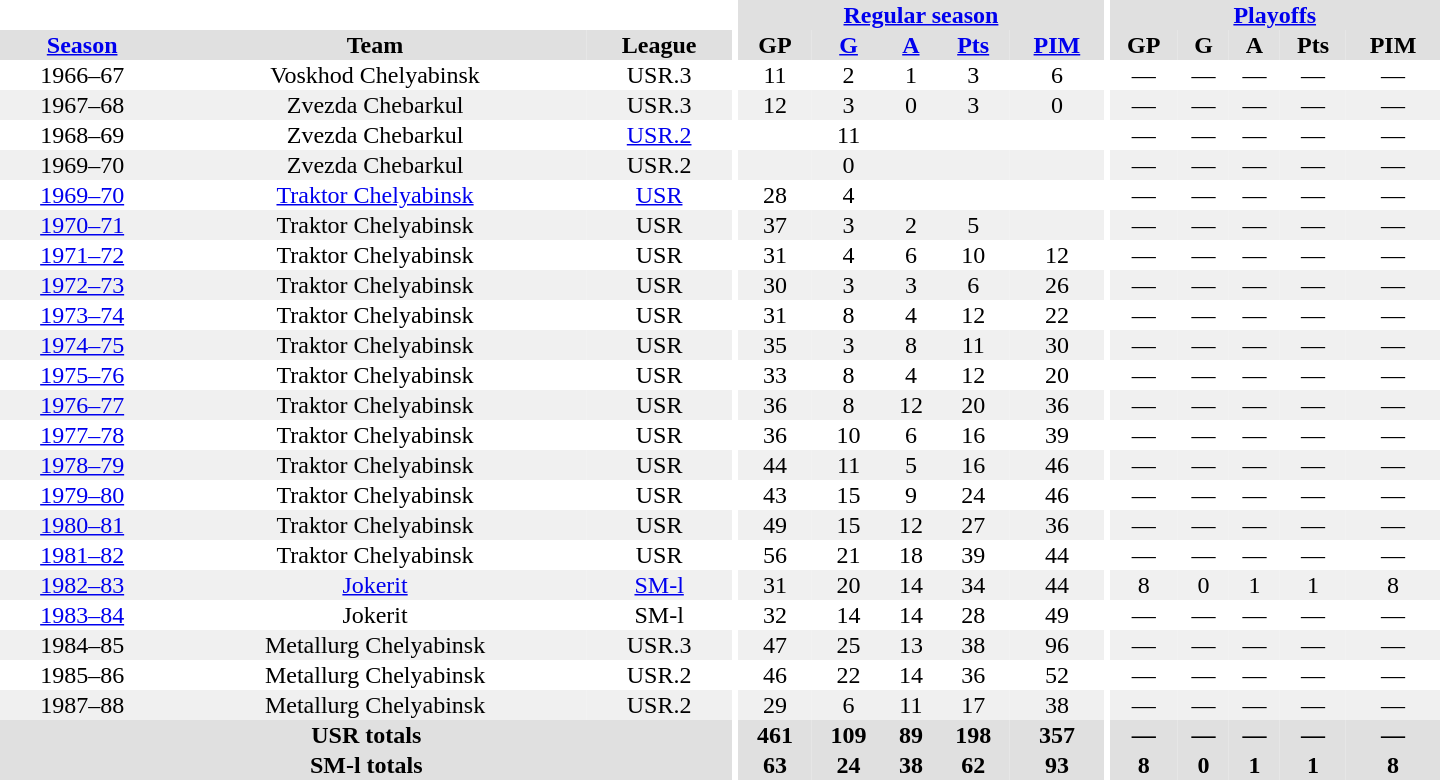<table border="0" cellpadding="1" cellspacing="0" style="text-align:center; width:60em">
<tr bgcolor="#e0e0e0">
<th colspan="3" bgcolor="#ffffff"></th>
<th rowspan="99" bgcolor="#ffffff"></th>
<th colspan="5"><a href='#'>Regular season</a></th>
<th rowspan="99" bgcolor="#ffffff"></th>
<th colspan="5"><a href='#'>Playoffs</a></th>
</tr>
<tr bgcolor="#e0e0e0">
<th><a href='#'>Season</a></th>
<th>Team</th>
<th>League</th>
<th>GP</th>
<th><a href='#'>G</a></th>
<th><a href='#'>A</a></th>
<th><a href='#'>Pts</a></th>
<th><a href='#'>PIM</a></th>
<th>GP</th>
<th>G</th>
<th>A</th>
<th>Pts</th>
<th>PIM</th>
</tr>
<tr>
<td>1966–67</td>
<td>Voskhod Chelyabinsk</td>
<td>USR.3</td>
<td>11</td>
<td>2</td>
<td>1</td>
<td>3</td>
<td>6</td>
<td>—</td>
<td>—</td>
<td>—</td>
<td>—</td>
<td>—</td>
</tr>
<tr bgcolor="#f0f0f0">
<td>1967–68</td>
<td>Zvezda Chebarkul</td>
<td>USR.3</td>
<td>12</td>
<td>3</td>
<td>0</td>
<td>3</td>
<td>0</td>
<td>—</td>
<td>—</td>
<td>—</td>
<td>—</td>
<td>—</td>
</tr>
<tr>
<td>1968–69</td>
<td>Zvezda Chebarkul</td>
<td><a href='#'>USR.2</a></td>
<td></td>
<td>11</td>
<td></td>
<td></td>
<td></td>
<td>—</td>
<td>—</td>
<td>—</td>
<td>—</td>
<td>—</td>
</tr>
<tr bgcolor="#f0f0f0">
<td>1969–70</td>
<td>Zvezda Chebarkul</td>
<td>USR.2</td>
<td></td>
<td>0</td>
<td></td>
<td></td>
<td></td>
<td>—</td>
<td>—</td>
<td>—</td>
<td>—</td>
<td>—</td>
</tr>
<tr>
<td><a href='#'>1969–70</a></td>
<td><a href='#'>Traktor Chelyabinsk</a></td>
<td><a href='#'>USR</a></td>
<td>28</td>
<td>4</td>
<td></td>
<td></td>
<td></td>
<td>—</td>
<td>—</td>
<td>—</td>
<td>—</td>
<td>—</td>
</tr>
<tr bgcolor="#f0f0f0">
<td><a href='#'>1970–71</a></td>
<td>Traktor Chelyabinsk</td>
<td>USR</td>
<td>37</td>
<td>3</td>
<td>2</td>
<td>5</td>
<td></td>
<td>—</td>
<td>—</td>
<td>—</td>
<td>—</td>
<td>—</td>
</tr>
<tr>
<td><a href='#'>1971–72</a></td>
<td>Traktor Chelyabinsk</td>
<td>USR</td>
<td>31</td>
<td>4</td>
<td>6</td>
<td>10</td>
<td>12</td>
<td>—</td>
<td>—</td>
<td>—</td>
<td>—</td>
<td>—</td>
</tr>
<tr bgcolor="#f0f0f0">
<td><a href='#'>1972–73</a></td>
<td>Traktor Chelyabinsk</td>
<td>USR</td>
<td>30</td>
<td>3</td>
<td>3</td>
<td>6</td>
<td>26</td>
<td>—</td>
<td>—</td>
<td>—</td>
<td>—</td>
<td>—</td>
</tr>
<tr>
<td><a href='#'>1973–74</a></td>
<td>Traktor Chelyabinsk</td>
<td>USR</td>
<td>31</td>
<td>8</td>
<td>4</td>
<td>12</td>
<td>22</td>
<td>—</td>
<td>—</td>
<td>—</td>
<td>—</td>
<td>—</td>
</tr>
<tr bgcolor="#f0f0f0">
<td><a href='#'>1974–75</a></td>
<td>Traktor Chelyabinsk</td>
<td>USR</td>
<td>35</td>
<td>3</td>
<td>8</td>
<td>11</td>
<td>30</td>
<td>—</td>
<td>—</td>
<td>—</td>
<td>—</td>
<td>—</td>
</tr>
<tr>
<td><a href='#'>1975–76</a></td>
<td>Traktor Chelyabinsk</td>
<td>USR</td>
<td>33</td>
<td>8</td>
<td>4</td>
<td>12</td>
<td>20</td>
<td>—</td>
<td>—</td>
<td>—</td>
<td>—</td>
<td>—</td>
</tr>
<tr bgcolor="#f0f0f0">
<td><a href='#'>1976–77</a></td>
<td>Traktor Chelyabinsk</td>
<td>USR</td>
<td>36</td>
<td>8</td>
<td>12</td>
<td>20</td>
<td>36</td>
<td>—</td>
<td>—</td>
<td>—</td>
<td>—</td>
<td>—</td>
</tr>
<tr>
<td><a href='#'>1977–78</a></td>
<td>Traktor Chelyabinsk</td>
<td>USR</td>
<td>36</td>
<td>10</td>
<td>6</td>
<td>16</td>
<td>39</td>
<td>—</td>
<td>—</td>
<td>—</td>
<td>—</td>
<td>—</td>
</tr>
<tr bgcolor="#f0f0f0">
<td><a href='#'>1978–79</a></td>
<td>Traktor Chelyabinsk</td>
<td>USR</td>
<td>44</td>
<td>11</td>
<td>5</td>
<td>16</td>
<td>46</td>
<td>—</td>
<td>—</td>
<td>—</td>
<td>—</td>
<td>—</td>
</tr>
<tr>
<td><a href='#'>1979–80</a></td>
<td>Traktor Chelyabinsk</td>
<td>USR</td>
<td>43</td>
<td>15</td>
<td>9</td>
<td>24</td>
<td>46</td>
<td>—</td>
<td>—</td>
<td>—</td>
<td>—</td>
<td>—</td>
</tr>
<tr bgcolor="#f0f0f0">
<td><a href='#'>1980–81</a></td>
<td>Traktor Chelyabinsk</td>
<td>USR</td>
<td>49</td>
<td>15</td>
<td>12</td>
<td>27</td>
<td>36</td>
<td>—</td>
<td>—</td>
<td>—</td>
<td>—</td>
<td>—</td>
</tr>
<tr>
<td><a href='#'>1981–82</a></td>
<td>Traktor Chelyabinsk</td>
<td>USR</td>
<td>56</td>
<td>21</td>
<td>18</td>
<td>39</td>
<td>44</td>
<td>—</td>
<td>—</td>
<td>—</td>
<td>—</td>
<td>—</td>
</tr>
<tr bgcolor="#f0f0f0">
<td><a href='#'>1982–83</a></td>
<td><a href='#'>Jokerit</a></td>
<td><a href='#'>SM-l</a></td>
<td>31</td>
<td>20</td>
<td>14</td>
<td>34</td>
<td>44</td>
<td>8</td>
<td>0</td>
<td>1</td>
<td>1</td>
<td>8</td>
</tr>
<tr>
<td><a href='#'>1983–84</a></td>
<td>Jokerit</td>
<td>SM-l</td>
<td>32</td>
<td>14</td>
<td>14</td>
<td>28</td>
<td>49</td>
<td>—</td>
<td>—</td>
<td>—</td>
<td>—</td>
<td>—</td>
</tr>
<tr bgcolor="#f0f0f0">
<td>1984–85</td>
<td>Metallurg Chelyabinsk</td>
<td>USR.3</td>
<td>47</td>
<td>25</td>
<td>13</td>
<td>38</td>
<td>96</td>
<td>—</td>
<td>—</td>
<td>—</td>
<td>—</td>
<td>—</td>
</tr>
<tr>
<td>1985–86</td>
<td>Metallurg Chelyabinsk</td>
<td>USR.2</td>
<td>46</td>
<td>22</td>
<td>14</td>
<td>36</td>
<td>52</td>
<td>—</td>
<td>—</td>
<td>—</td>
<td>—</td>
<td>—</td>
</tr>
<tr bgcolor="#f0f0f0">
<td>1987–88</td>
<td>Metallurg Chelyabinsk</td>
<td>USR.2</td>
<td>29</td>
<td>6</td>
<td>11</td>
<td>17</td>
<td>38</td>
<td>—</td>
<td>—</td>
<td>—</td>
<td>—</td>
<td>—</td>
</tr>
<tr bgcolor="#e0e0e0">
<th colspan="3">USR totals</th>
<th>461</th>
<th>109</th>
<th>89</th>
<th>198</th>
<th>357</th>
<th>—</th>
<th>—</th>
<th>—</th>
<th>—</th>
<th>—</th>
</tr>
<tr bgcolor="#e0e0e0">
<th colspan="3">SM-l totals</th>
<th>63</th>
<th>24</th>
<th>38</th>
<th>62</th>
<th>93</th>
<th>8</th>
<th>0</th>
<th>1</th>
<th>1</th>
<th>8</th>
</tr>
</table>
